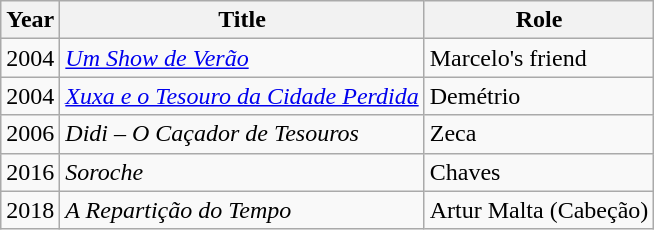<table class="wikitable">
<tr>
<th>Year</th>
<th>Title</th>
<th>Role</th>
</tr>
<tr>
<td>2004</td>
<td><em><a href='#'>Um Show de Verão</a></em></td>
<td>Marcelo's friend</td>
</tr>
<tr>
<td>2004</td>
<td><em><a href='#'>Xuxa e o Tesouro da Cidade Perdida</a></em></td>
<td>Demétrio</td>
</tr>
<tr>
<td>2006</td>
<td><em>Didi – O Caçador de Tesouros</em></td>
<td>Zeca</td>
</tr>
<tr>
<td>2016</td>
<td><em>Soroche</em></td>
<td>Chaves</td>
</tr>
<tr>
<td>2018</td>
<td><em>A Repartição do Tempo</em></td>
<td>Artur Malta (Cabeção)</td>
</tr>
</table>
